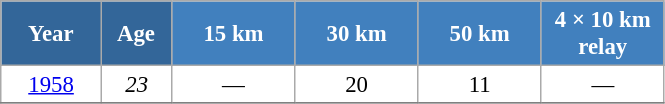<table class="wikitable" style="font-size:95%; text-align:center; border:grey solid 1px; border-collapse:collapse; background:#ffffff;">
<tr>
<th style="background-color:#369; color:white; width:60px;"> Year </th>
<th style="background-color:#369; color:white; width:40px;"> Age </th>
<th style="background-color:#4180be; color:white; width:75px;"> 15 km </th>
<th style="background-color:#4180be; color:white; width:75px;"> 30 km </th>
<th style="background-color:#4180be; color:white; width:75px;"> 50 km </th>
<th style="background-color:#4180be; color:white; width:75px;"> 4 × 10 km <br> relay </th>
</tr>
<tr>
<td><a href='#'>1958</a></td>
<td><em>23</em></td>
<td>—</td>
<td>20</td>
<td>11</td>
<td>—</td>
</tr>
<tr>
</tr>
</table>
